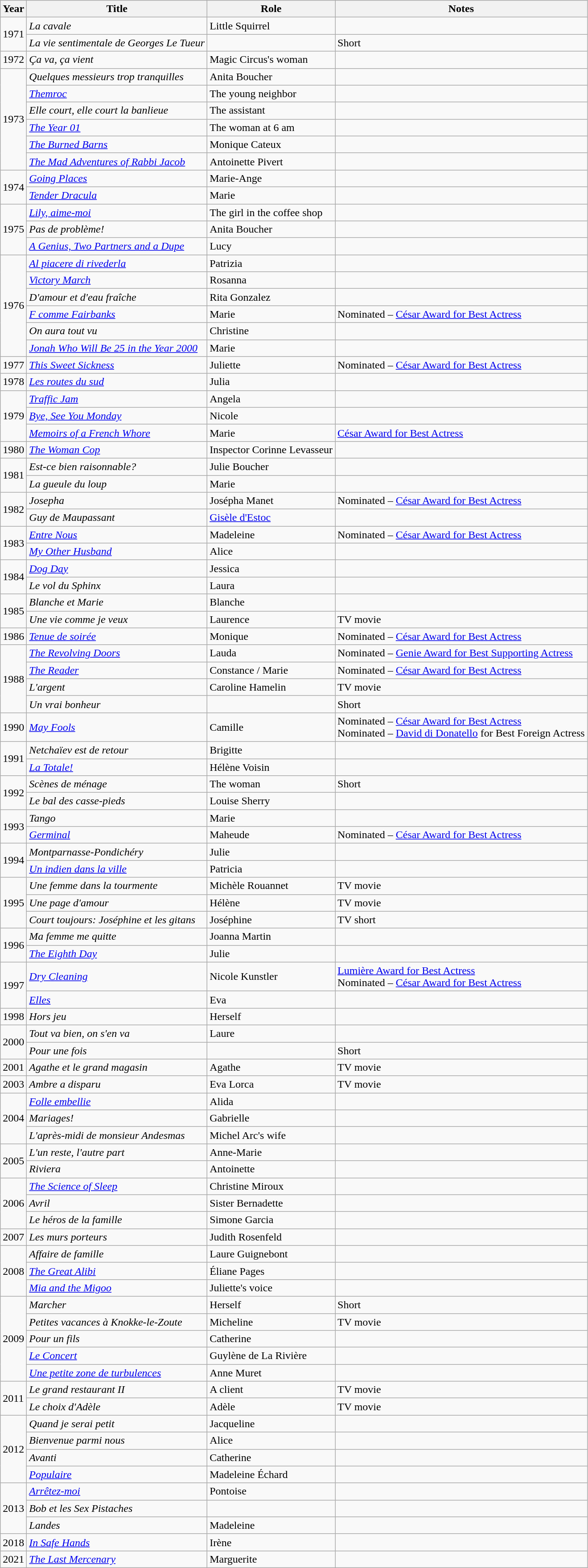<table class="wikitable sortable">
<tr>
<th>Year</th>
<th>Title</th>
<th>Role</th>
<th class="unsortable">Notes</th>
</tr>
<tr>
<td rowspan=2>1971</td>
<td><em>La cavale</em></td>
<td>Little Squirrel</td>
<td></td>
</tr>
<tr>
<td><em>La vie sentimentale de Georges Le Tueur</em></td>
<td></td>
<td>Short</td>
</tr>
<tr>
<td rowspan=1>1972</td>
<td><em>Ça va, ça vient</em></td>
<td>Magic Circus's woman</td>
<td></td>
</tr>
<tr>
<td rowspan=6>1973</td>
<td><em>Quelques messieurs trop tranquilles</em></td>
<td>Anita Boucher</td>
<td></td>
</tr>
<tr>
<td><em><a href='#'>Themroc</a></em></td>
<td>The young neighbor</td>
<td></td>
</tr>
<tr>
<td><em>Elle court, elle court la banlieue</em></td>
<td>The assistant</td>
<td></td>
</tr>
<tr>
<td><em><a href='#'>The Year 01</a></em></td>
<td>The woman at 6 am</td>
<td></td>
</tr>
<tr>
<td><em><a href='#'>The Burned Barns</a></em></td>
<td>Monique Cateux</td>
<td></td>
</tr>
<tr>
<td><em><a href='#'>The Mad Adventures of Rabbi Jacob</a></em></td>
<td>Antoinette Pivert</td>
<td></td>
</tr>
<tr>
<td rowspan=2>1974</td>
<td><em><a href='#'>Going Places</a></em></td>
<td>Marie-Ange</td>
<td></td>
</tr>
<tr>
<td><em><a href='#'>Tender Dracula</a></em></td>
<td>Marie</td>
<td></td>
</tr>
<tr>
<td rowspan=3>1975</td>
<td><em><a href='#'>Lily, aime-moi</a></em></td>
<td>The girl in the coffee shop</td>
<td></td>
</tr>
<tr>
<td><em>Pas de problème!</em></td>
<td>Anita Boucher</td>
<td></td>
</tr>
<tr>
<td><em><a href='#'>A Genius, Two Partners and a Dupe</a></em></td>
<td>Lucy</td>
<td></td>
</tr>
<tr>
<td rowspan=6>1976</td>
<td><em><a href='#'>Al piacere di rivederla</a></em></td>
<td>Patrizia</td>
<td></td>
</tr>
<tr>
<td><em><a href='#'>Victory March</a></em></td>
<td>Rosanna</td>
<td></td>
</tr>
<tr>
<td><em>D'amour et d'eau fraîche</em></td>
<td>Rita Gonzalez</td>
<td></td>
</tr>
<tr>
<td><em><a href='#'>F comme Fairbanks</a></em></td>
<td>Marie</td>
<td>Nominated – <a href='#'>César Award for Best Actress</a></td>
</tr>
<tr>
<td><em>On aura tout vu</em></td>
<td>Christine</td>
<td></td>
</tr>
<tr>
<td><em><a href='#'>Jonah Who Will Be 25 in the Year 2000</a></em></td>
<td>Marie</td>
<td></td>
</tr>
<tr>
<td rowspan=1>1977</td>
<td><em><a href='#'>This Sweet Sickness</a></em></td>
<td>Juliette</td>
<td>Nominated – <a href='#'>César Award for Best Actress</a></td>
</tr>
<tr>
<td rowspan=1>1978</td>
<td><em><a href='#'>Les routes du sud</a></em></td>
<td>Julia</td>
<td></td>
</tr>
<tr>
<td rowspan=3>1979</td>
<td><em><a href='#'>Traffic Jam</a></em></td>
<td>Angela</td>
<td></td>
</tr>
<tr>
<td><em><a href='#'>Bye, See You Monday</a></em></td>
<td>Nicole</td>
<td></td>
</tr>
<tr>
<td><em><a href='#'>Memoirs of a French Whore</a></em></td>
<td>Marie</td>
<td><a href='#'>César Award for Best Actress</a></td>
</tr>
<tr>
<td rowspan=1>1980</td>
<td><em><a href='#'>The Woman Cop</a></em></td>
<td>Inspector Corinne Levasseur</td>
<td></td>
</tr>
<tr>
<td rowspan=2>1981</td>
<td><em>Est-ce bien raisonnable?</em></td>
<td>Julie Boucher</td>
<td></td>
</tr>
<tr>
<td><em>La gueule du loup</em></td>
<td>Marie</td>
<td></td>
</tr>
<tr>
<td rowspan=2>1982</td>
<td><em>Josepha</em></td>
<td>Josépha Manet</td>
<td>Nominated – <a href='#'>César Award for Best Actress</a></td>
</tr>
<tr>
<td><em>Guy de Maupassant</em></td>
<td><a href='#'>Gisèle d'Estoc</a></td>
<td></td>
</tr>
<tr>
<td rowspan=2>1983</td>
<td><em><a href='#'>Entre Nous</a></em></td>
<td>Madeleine</td>
<td>Nominated – <a href='#'>César Award for Best Actress</a></td>
</tr>
<tr>
<td><em><a href='#'>My Other Husband</a></em></td>
<td>Alice</td>
<td></td>
</tr>
<tr>
<td rowspan=2>1984</td>
<td><em><a href='#'>Dog Day</a></em></td>
<td>Jessica</td>
<td></td>
</tr>
<tr>
<td><em>Le vol du Sphinx</em></td>
<td>Laura</td>
<td></td>
</tr>
<tr>
<td rowspan=2>1985</td>
<td><em>Blanche et Marie</em></td>
<td>Blanche</td>
<td></td>
</tr>
<tr>
<td><em>Une vie comme je veux</em></td>
<td>Laurence</td>
<td>TV movie</td>
</tr>
<tr>
<td rowspan=1>1986</td>
<td><em><a href='#'>Tenue de soirée</a></em></td>
<td>Monique</td>
<td>Nominated – <a href='#'>César Award for Best Actress</a></td>
</tr>
<tr>
<td rowspan=4>1988</td>
<td><em><a href='#'>The Revolving Doors</a></em></td>
<td>Lauda</td>
<td>Nominated – <a href='#'>Genie Award for Best Supporting Actress</a></td>
</tr>
<tr>
<td><em><a href='#'>The Reader</a></em></td>
<td>Constance / Marie</td>
<td>Nominated – <a href='#'>César Award for Best Actress</a></td>
</tr>
<tr>
<td><em>L'argent</em></td>
<td>Caroline Hamelin</td>
<td>TV movie</td>
</tr>
<tr>
<td><em>Un vrai bonheur</em></td>
<td></td>
<td>Short</td>
</tr>
<tr>
<td rowspan=1>1990</td>
<td><em><a href='#'>May Fools</a></em></td>
<td>Camille</td>
<td>Nominated – <a href='#'>César Award for Best Actress</a><br>Nominated – <a href='#'>David di Donatello</a> for Best Foreign Actress</td>
</tr>
<tr>
<td rowspan=2>1991</td>
<td><em>Netchaïev est de retour</em></td>
<td>Brigitte</td>
<td></td>
</tr>
<tr>
<td><em><a href='#'>La Totale!</a></em></td>
<td>Hélène Voisin</td>
<td></td>
</tr>
<tr>
<td rowspan=2>1992</td>
<td><em>Scènes de ménage</em></td>
<td>The woman</td>
<td>Short</td>
</tr>
<tr>
<td><em>Le bal des casse-pieds</em></td>
<td>Louise Sherry</td>
<td></td>
</tr>
<tr>
<td rowspan=2>1993</td>
<td><em>Tango</em></td>
<td>Marie</td>
<td></td>
</tr>
<tr>
<td><em><a href='#'>Germinal</a></em></td>
<td>Maheude</td>
<td>Nominated – <a href='#'>César Award for Best Actress</a></td>
</tr>
<tr>
<td rowspan=2>1994</td>
<td><em>Montparnasse-Pondichéry</em></td>
<td>Julie</td>
<td></td>
</tr>
<tr>
<td><em><a href='#'>Un indien dans la ville</a></em></td>
<td>Patricia</td>
<td></td>
</tr>
<tr>
<td rowspan=3>1995</td>
<td><em>Une femme dans la tourmente</em></td>
<td>Michèle Rouannet</td>
<td>TV movie</td>
</tr>
<tr>
<td><em>Une page d'amour</em></td>
<td>Hélène</td>
<td>TV movie</td>
</tr>
<tr>
<td><em>Court toujours: Joséphine et les gitans</em></td>
<td>Joséphine</td>
<td>TV short</td>
</tr>
<tr>
<td rowspan=2>1996</td>
<td><em>Ma femme me quitte</em></td>
<td>Joanna Martin</td>
<td></td>
</tr>
<tr>
<td><em><a href='#'>The Eighth Day</a></em></td>
<td>Julie</td>
<td></td>
</tr>
<tr>
<td rowspan=2>1997</td>
<td><em><a href='#'>Dry Cleaning</a></em></td>
<td>Nicole Kunstler</td>
<td><a href='#'>Lumière Award for Best Actress</a><br>Nominated – <a href='#'>César Award for Best Actress</a></td>
</tr>
<tr>
<td><em><a href='#'>Elles</a></em></td>
<td>Eva</td>
<td></td>
</tr>
<tr>
<td rowspan=1>1998</td>
<td><em>Hors jeu</em></td>
<td>Herself</td>
<td></td>
</tr>
<tr>
<td rowspan=2>2000</td>
<td><em>Tout va bien, on s'en va</em></td>
<td>Laure</td>
<td></td>
</tr>
<tr>
<td><em>Pour une fois</em></td>
<td></td>
<td>Short</td>
</tr>
<tr>
<td rowspan=1>2001</td>
<td><em>Agathe et le grand magasin</em></td>
<td>Agathe</td>
<td>TV movie</td>
</tr>
<tr>
<td rowspan=1>2003</td>
<td><em>Ambre a disparu</em></td>
<td>Eva Lorca</td>
<td>TV movie</td>
</tr>
<tr>
<td rowspan=3>2004</td>
<td><em><a href='#'>Folle embellie</a></em></td>
<td>Alida</td>
<td></td>
</tr>
<tr>
<td><em>Mariages!</em></td>
<td>Gabrielle</td>
<td></td>
</tr>
<tr>
<td><em>L'après-midi de monsieur Andesmas</em></td>
<td>Michel Arc's wife</td>
<td></td>
</tr>
<tr>
<td rowspan=2>2005</td>
<td><em>L'un reste, l'autre part</em></td>
<td>Anne-Marie</td>
<td></td>
</tr>
<tr>
<td><em>Riviera</em></td>
<td>Antoinette</td>
<td></td>
</tr>
<tr>
<td rowspan=3>2006</td>
<td><em><a href='#'>The Science of Sleep</a></em></td>
<td>Christine Miroux</td>
<td></td>
</tr>
<tr>
<td><em>Avril</em></td>
<td>Sister Bernadette</td>
<td></td>
</tr>
<tr>
<td><em>Le héros de la famille</em></td>
<td>Simone Garcia</td>
<td></td>
</tr>
<tr>
<td rowspan=1>2007</td>
<td><em>Les murs porteurs</em></td>
<td>Judith Rosenfeld</td>
<td></td>
</tr>
<tr>
<td rowspan=3>2008</td>
<td><em>Affaire de famille</em></td>
<td>Laure Guignebont</td>
<td></td>
</tr>
<tr>
<td><em><a href='#'>The Great Alibi</a></em></td>
<td>Éliane Pages</td>
<td></td>
</tr>
<tr>
<td><em><a href='#'>Mia and the Migoo</a></em></td>
<td>Juliette's voice</td>
<td></td>
</tr>
<tr>
<td rowspan=5>2009</td>
<td><em>Marcher</em></td>
<td>Herself</td>
<td>Short</td>
</tr>
<tr>
<td><em>Petites vacances à Knokke-le-Zoute</em></td>
<td>Micheline</td>
<td>TV movie</td>
</tr>
<tr>
<td><em>Pour un fils</em></td>
<td>Catherine</td>
<td></td>
</tr>
<tr>
<td><em><a href='#'>Le Concert</a></em></td>
<td>Guylène de La Rivière</td>
<td></td>
</tr>
<tr>
<td><em><a href='#'>Une petite zone de turbulences</a></em></td>
<td>Anne Muret</td>
<td></td>
</tr>
<tr>
<td rowspan=2>2011</td>
<td><em>Le grand restaurant II</em></td>
<td>A client</td>
<td>TV movie</td>
</tr>
<tr>
<td><em>Le choix d'Adèle</em></td>
<td>Adèle</td>
<td>TV movie</td>
</tr>
<tr>
<td rowspan=4>2012</td>
<td><em>Quand je serai petit</em></td>
<td>Jacqueline</td>
<td></td>
</tr>
<tr>
<td><em>Bienvenue parmi nous</em></td>
<td>Alice</td>
<td></td>
</tr>
<tr>
<td><em>Avanti</em></td>
<td>Catherine</td>
<td></td>
</tr>
<tr>
<td><em><a href='#'>Populaire</a></em></td>
<td>Madeleine Échard</td>
<td></td>
</tr>
<tr>
<td rowspan=3>2013</td>
<td><em><a href='#'>Arrêtez-moi</a></em></td>
<td>Pontoise</td>
<td></td>
</tr>
<tr>
<td><em>Bob et les Sex Pistaches</em></td>
<td></td>
<td></td>
</tr>
<tr>
<td><em>Landes</em></td>
<td>Madeleine</td>
<td></td>
</tr>
<tr>
<td>2018</td>
<td><em><a href='#'>In Safe Hands</a></em></td>
<td>Irène</td>
<td></td>
</tr>
<tr>
<td>2021</td>
<td><em><a href='#'>The Last Mercenary</a></em></td>
<td>Marguerite</td>
<td></td>
</tr>
</table>
